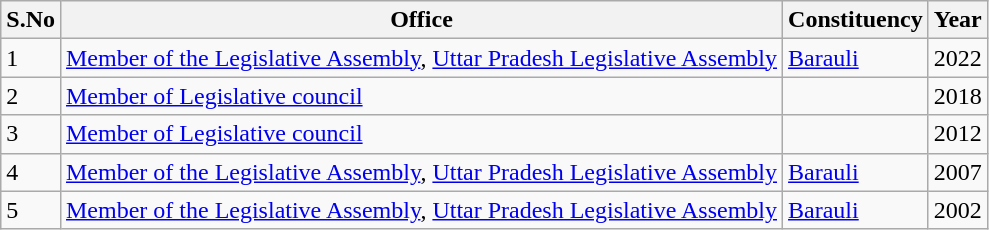<table class="wikitable">
<tr>
<th>S.No</th>
<th>Office</th>
<th>Constituency</th>
<th>Year</th>
</tr>
<tr>
<td>1</td>
<td><a href='#'>Member of the Legislative Assembly</a>, <a href='#'>Uttar Pradesh Legislative Assembly</a></td>
<td><a href='#'>Barauli</a></td>
<td>2022</td>
</tr>
<tr>
<td>2</td>
<td><a href='#'>Member of Legislative council</a></td>
<td></td>
<td>2018</td>
</tr>
<tr>
<td>3</td>
<td><a href='#'>Member of Legislative council</a></td>
<td></td>
<td>2012</td>
</tr>
<tr>
<td>4</td>
<td><a href='#'>Member of the Legislative Assembly</a>, <a href='#'>Uttar Pradesh Legislative Assembly</a></td>
<td><a href='#'>Barauli</a></td>
<td>2007</td>
</tr>
<tr>
<td>5</td>
<td><a href='#'>Member of the Legislative Assembly</a>, <a href='#'>Uttar Pradesh Legislative Assembly</a></td>
<td><a href='#'>Barauli</a></td>
<td>2002</td>
</tr>
</table>
